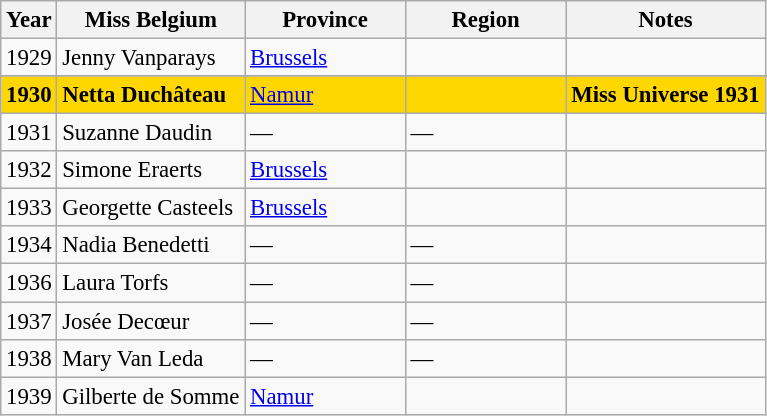<table class="wikitable sortable" style="font-size: 95%;">
<tr>
<th>Year</th>
<th>Miss Belgium</th>
<th width=100>Province</th>
<th width=100>Region</th>
<th>Notes</th>
</tr>
<tr>
<td>1929</td>
<td>Jenny Vanparays</td>
<td><a href='#'>Brussels</a></td>
<td></td>
<td></td>
</tr>
<tr>
</tr>
<tr bgcolor=gold>
<td><strong>1930</strong></td>
<td><strong>Netta Duchâteau</strong></td>
<td><a href='#'>Namur</a></td>
<td></td>
<td><strong>Miss Universe 1931</strong></td>
</tr>
<tr>
<td>1931</td>
<td>Suzanne Daudin</td>
<td>—</td>
<td>—</td>
<td></td>
</tr>
<tr>
<td>1932</td>
<td>Simone Eraerts</td>
<td><a href='#'>Brussels</a></td>
<td></td>
<td></td>
</tr>
<tr>
<td>1933</td>
<td>Georgette Casteels</td>
<td><a href='#'>Brussels</a></td>
<td></td>
<td></td>
</tr>
<tr>
<td>1934</td>
<td>Nadia Benedetti</td>
<td>—</td>
<td>—</td>
<td></td>
</tr>
<tr>
<td>1936</td>
<td>Laura Torfs</td>
<td>—</td>
<td>—</td>
<td></td>
</tr>
<tr>
<td>1937</td>
<td>Josée Decœur</td>
<td>—</td>
<td>—</td>
<td></td>
</tr>
<tr>
<td>1938</td>
<td>Mary Van Leda</td>
<td>—</td>
<td>—</td>
<td></td>
</tr>
<tr>
<td>1939</td>
<td>Gilberte de Somme</td>
<td><a href='#'>Namur</a></td>
<td></td>
<td></td>
</tr>
</table>
